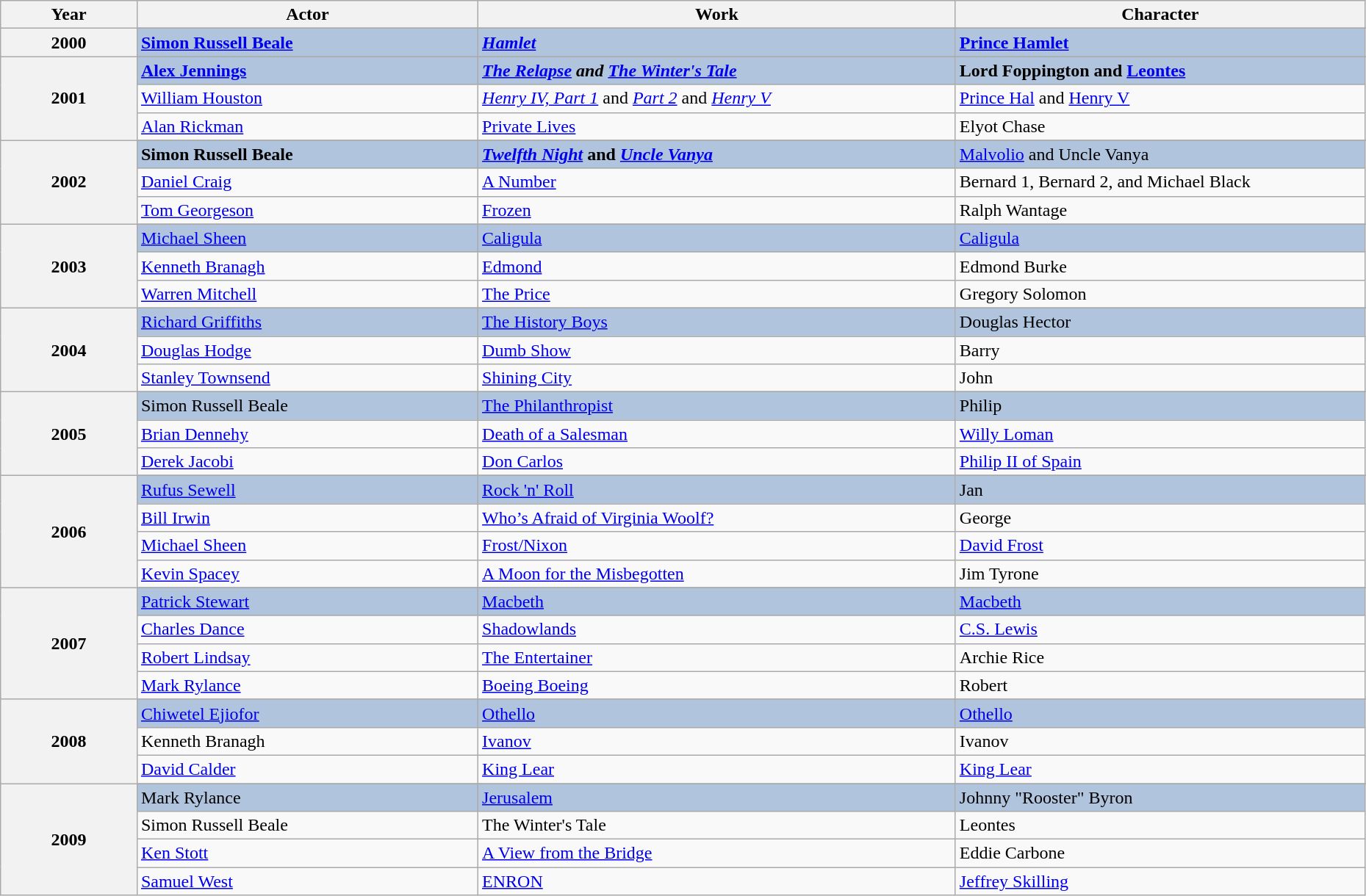<table class="wikitable" style="width:98%;">
<tr>
<th style="width:10%;">Year</th>
<th style="width:25%;">Actor</th>
<th style="width:35%;">Work</th>
<th style="width:30%;">Character</th>
</tr>
<tr>
<th rowspan="2" align="center">2000</th>
</tr>
<tr style="background:#B0C4DE">
<td><strong><a href='#'>Simon Russell Beale</a></strong></td>
<td><strong><em><a href='#'>Hamlet</a></em></strong></td>
<td><strong><a href='#'>Prince Hamlet</a></strong></td>
</tr>
<tr>
<th rowspan="4" align="center">2001<br></th>
</tr>
<tr style="background:#B0C4DE">
<td><strong><a href='#'>Alex Jennings</a></strong></td>
<td><strong><em><a href='#'>The Relapse</a><em> and </em><a href='#'>The Winter's Tale</a></em></strong></td>
<td><strong>Lord Foppington and <a href='#'>Leontes</a></strong></td>
</tr>
<tr>
<td><a href='#'>William Houston</a></td>
<td><em><a href='#'>Henry IV, Part 1</a></em> and <em><a href='#'>Part 2</a></em> and <em><a href='#'>Henry V</a></em></td>
<td><a href='#'>Prince Hal</a> and <a href='#'>Henry V</a></td>
</tr>
<tr>
<td><a href='#'>Alan Rickman</a></td>
<td><a href='#'>Private Lives</a></td>
<td>Elyot Chase</td>
</tr>
<tr>
<th rowspan="4" align="center">2002<br></th>
</tr>
<tr style="background:#B0C4DE">
<td><strong>Simon Russell Beale</strong></td>
<td><strong><em><a href='#'>Twelfth Night</a></em></strong> <strong>and <em><a href='#'>Uncle Vanya</a><strong><em></td>
<td></strong><a href='#'>Malvolio</a> and Uncle Vanya<strong></td>
</tr>
<tr>
<td><a href='#'>Daniel Craig</a></td>
<td></em><a href='#'>A Number</a><em></td>
<td>Bernard 1, Bernard 2, and Michael Black</td>
</tr>
<tr>
<td><a href='#'>Tom Georgeson</a></td>
<td></em><a href='#'>Frozen</a><em></td>
<td>Ralph Wantage</td>
</tr>
<tr>
<th rowspan="4" align="center">2003<br></th>
</tr>
<tr style="background:#B0C4DE">
<td></strong><a href='#'>Michael Sheen</a><strong></td>
<td></em><a href='#'></strong>Caligula<strong></a><em></td>
<td></strong><a href='#'>Caligula</a><strong></td>
</tr>
<tr>
<td><a href='#'>Kenneth Branagh</a></td>
<td></em><a href='#'>Edmond</a><em></td>
<td>Edmond Burke</td>
</tr>
<tr>
<td><a href='#'>Warren Mitchell</a></td>
<td></em><a href='#'>The Price</a><em></td>
<td>Gregory Solomon</td>
</tr>
<tr>
<th rowspan="4" align="center">2004<br></th>
</tr>
<tr style="background:#B0C4DE">
<td></strong><a href='#'>Richard Griffiths</a><strong></td>
<td></em></strong><a href='#'>The History Boys</a><strong><em></td>
<td></strong>Douglas Hector<strong></td>
</tr>
<tr>
<td><a href='#'>Douglas Hodge</a></td>
<td></em><a href='#'>Dumb Show</a><em></td>
<td>Barry</td>
</tr>
<tr>
<td><a href='#'>Stanley Townsend</a></td>
<td></em><a href='#'>Shining City</a><em></td>
<td>John</td>
</tr>
<tr>
<th rowspan="4" align="center">2005<br></th>
</tr>
<tr style="background:#B0C4DE">
<td></strong>Simon Russell Beale<strong></td>
<td></em></strong><a href='#'>The Philanthropist</a><strong><em></td>
<td></strong>Philip<strong></td>
</tr>
<tr>
<td><a href='#'>Brian Dennehy</a></td>
<td></em><a href='#'>Death of a Salesman</a><em></td>
<td><a href='#'>Willy Loman</a></td>
</tr>
<tr>
<td><a href='#'>Derek Jacobi</a></td>
<td></em><a href='#'>Don Carlos</a><em></td>
<td><a href='#'>Philip II of Spain</a></td>
</tr>
<tr>
<th rowspan="5" align="center">2006<br></th>
</tr>
<tr style="background:#B0C4DE">
<td></strong><a href='#'>Rufus Sewell</a><strong></td>
<td></em></strong><a href='#'>Rock 'n' Roll</a><strong><em></td>
<td></strong>Jan<strong></td>
</tr>
<tr>
<td><a href='#'>Bill Irwin</a></td>
<td></em><a href='#'>Who’s Afraid of Virginia Woolf?</a><em></td>
<td>George</td>
</tr>
<tr>
<td><a href='#'>Michael Sheen</a></td>
<td></em><a href='#'>Frost/Nixon</a><em></td>
<td><a href='#'>David Frost</a></td>
</tr>
<tr>
<td><a href='#'>Kevin Spacey</a></td>
<td></em><a href='#'>A Moon for the Misbegotten</a><em></td>
<td>Jim Tyrone</td>
</tr>
<tr>
<th rowspan="5" align="center">2007<br></th>
</tr>
<tr style="background:#B0C4DE">
<td></strong><a href='#'>Patrick Stewart</a><strong></td>
<td></em></strong><a href='#'>Macbeth</a><strong><em></td>
<td><a href='#'></strong>Macbeth<strong></a></td>
</tr>
<tr>
<td><a href='#'>Charles Dance</a></td>
<td></em><a href='#'>Shadowlands</a><em></td>
<td><a href='#'>C.S. Lewis</a></td>
</tr>
<tr>
<td><a href='#'>Robert Lindsay</a></td>
<td></em><a href='#'>The Entertainer</a><em></td>
<td>Archie Rice</td>
</tr>
<tr>
<td><a href='#'>Mark Rylance</a></td>
<td></em><a href='#'>Boeing Boeing</a><em></td>
<td>Robert</td>
</tr>
<tr>
<th rowspan="4" align="center">2008<br></th>
</tr>
<tr style="background:#B0C4DE">
<td></strong><a href='#'>Chiwetel Ejiofor</a><strong></td>
<td></em></strong><a href='#'>Othello</a><strong><em></td>
<td></strong><a href='#'>Othello</a><strong></td>
</tr>
<tr>
<td>Kenneth Branagh</td>
<td></em><a href='#'>Ivanov</a><em></td>
<td>Ivanov</td>
</tr>
<tr>
<td><a href='#'>David Calder</a></td>
<td></em><a href='#'>King Lear</a><em></td>
<td><a href='#'>King Lear</a></td>
</tr>
<tr>
<th rowspan="5" align="center">2009<br></th>
</tr>
<tr style="background:#B0C4DE">
<td></strong>Mark Rylance<strong></td>
<td></em></strong><a href='#'>Jerusalem</a><strong><em></td>
<td></strong>Johnny "Rooster" Byron<strong></td>
</tr>
<tr>
<td>Simon Russell Beale</td>
<td></em>The Winter's Tale<em></td>
<td>Leontes</td>
</tr>
<tr>
<td><a href='#'>Ken Stott</a></td>
<td></em><a href='#'>A View from the Bridge</a><em></td>
<td>Eddie Carbone</td>
</tr>
<tr>
<td><a href='#'>Samuel West</a></td>
<td></em><a href='#'>ENRON</a><em></td>
<td><a href='#'>Jeffrey Skilling</a></td>
</tr>
</table>
